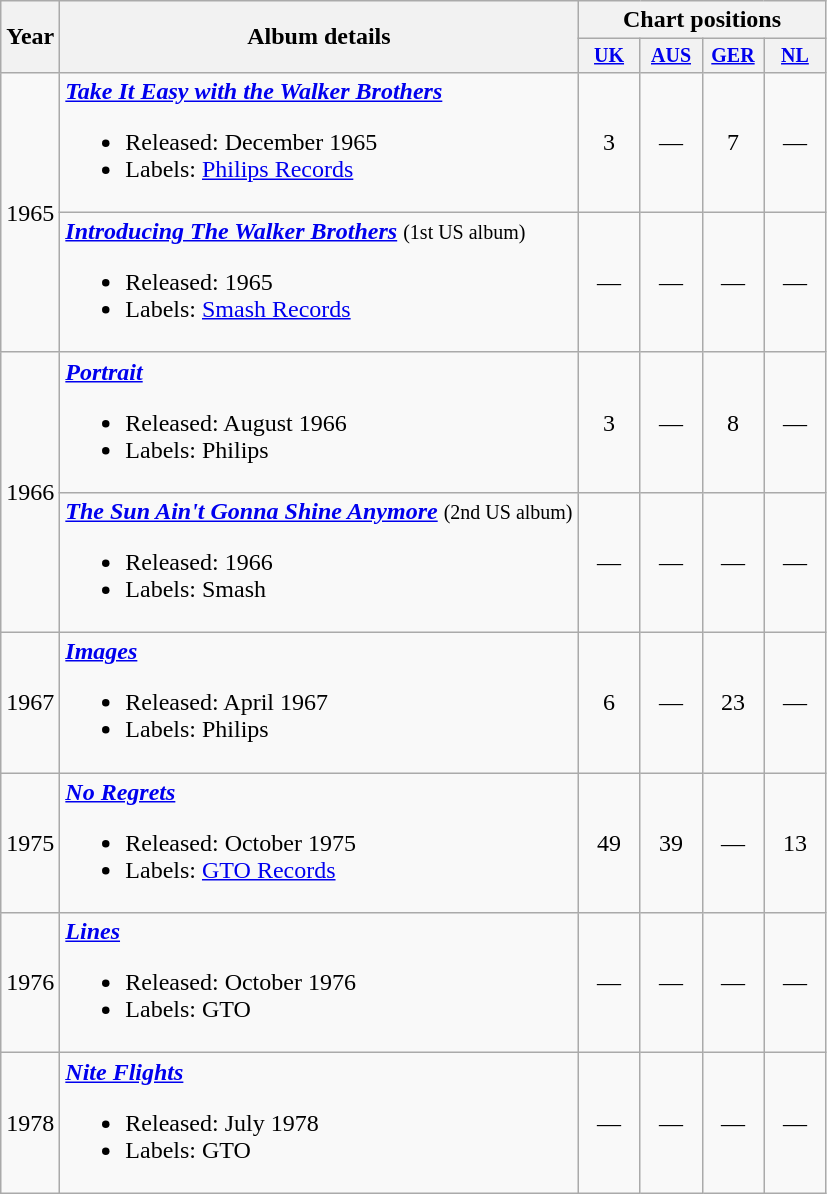<table class="wikitable" style=text-align:center;>
<tr>
<th rowspan="2">Year</th>
<th rowspan="2">Album details</th>
<th colspan="4">Chart positions</th>
</tr>
<tr style="font-size:smaller;">
<th width="35"><a href='#'>UK</a><br></th>
<th width="35"><a href='#'>AUS</a><br></th>
<th width="35"><a href='#'>GER</a><br></th>
<th width="35"><a href='#'>NL</a><br></th>
</tr>
<tr>
<td rowspan="2">1965</td>
<td style="text-align:left;"><strong><em><a href='#'>Take It Easy with the Walker Brothers</a></em></strong><br><ul><li>Released: December 1965</li><li>Labels: <a href='#'>Philips Records</a></li></ul></td>
<td>3</td>
<td>—</td>
<td>7</td>
<td>—</td>
</tr>
<tr>
<td style="text-align:left;"><strong><em><a href='#'>Introducing The Walker Brothers</a></em></strong> <small>(1st US album)</small><br><ul><li>Released: 1965</li><li>Labels: <a href='#'>Smash Records</a></li></ul></td>
<td>—</td>
<td>—</td>
<td>—</td>
<td>—</td>
</tr>
<tr>
<td rowspan="2">1966</td>
<td style="text-align:left;"><strong><em><a href='#'>Portrait</a></em></strong><br><ul><li>Released: August 1966</li><li>Labels: Philips</li></ul></td>
<td>3</td>
<td>—</td>
<td>8</td>
<td>—</td>
</tr>
<tr>
<td style="text-align:left;"><strong><em><a href='#'>The Sun Ain't Gonna Shine Anymore</a></em></strong> <small>(2nd US album)</small><br><ul><li>Released: 1966</li><li>Labels: Smash</li></ul></td>
<td>—</td>
<td>—</td>
<td>—</td>
<td>—</td>
</tr>
<tr>
<td>1967</td>
<td style="text-align:left;"><strong><em><a href='#'>Images</a></em></strong><br><ul><li>Released: April 1967</li><li>Labels: Philips</li></ul></td>
<td>6</td>
<td>—</td>
<td>23</td>
<td>—</td>
</tr>
<tr>
<td>1975</td>
<td style="text-align:left;"><strong><em><a href='#'>No Regrets</a></em></strong><br><ul><li>Released: October 1975</li><li>Labels: <a href='#'>GTO Records</a></li></ul></td>
<td>49</td>
<td>39</td>
<td>—</td>
<td>13</td>
</tr>
<tr>
<td>1976</td>
<td style="text-align:left;"><strong><em><a href='#'>Lines</a></em></strong><br><ul><li>Released: October 1976</li><li>Labels: GTO</li></ul></td>
<td>—</td>
<td>—</td>
<td>—</td>
<td>—</td>
</tr>
<tr>
<td>1978</td>
<td align="left"><strong><em><a href='#'>Nite Flights</a></em></strong><br><ul><li>Released: July 1978</li><li>Labels: GTO</li></ul></td>
<td>—</td>
<td>—</td>
<td>—</td>
<td>—</td>
</tr>
</table>
